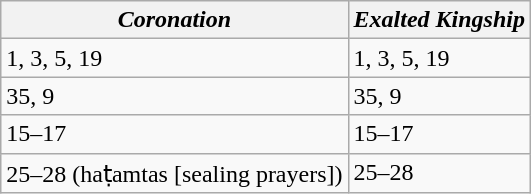<table class="wikitable">
<tr>
<th><em>Coronation</em></th>
<th><em>Exalted Kingship</em></th>
</tr>
<tr>
<td>1, 3, 5, 19</td>
<td>1, 3, 5, 19</td>
</tr>
<tr>
<td>35, 9</td>
<td>35, 9</td>
</tr>
<tr>
<td>15–17</td>
<td>15–17</td>
</tr>
<tr>
<td>25–28 (haṭamtas [sealing prayers])</td>
<td>25–28</td>
</tr>
</table>
